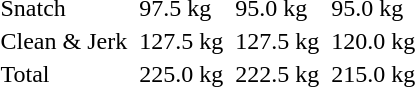<table>
<tr>
<td>Snatch</td>
<td></td>
<td>97.5 kg</td>
<td></td>
<td>95.0 kg</td>
<td></td>
<td>95.0 kg</td>
</tr>
<tr>
<td>Clean & Jerk</td>
<td></td>
<td>127.5 kg</td>
<td></td>
<td>127.5 kg</td>
<td></td>
<td>120.0 kg</td>
</tr>
<tr>
<td>Total</td>
<td></td>
<td>225.0 kg</td>
<td></td>
<td>222.5 kg</td>
<td></td>
<td>215.0 kg</td>
</tr>
</table>
